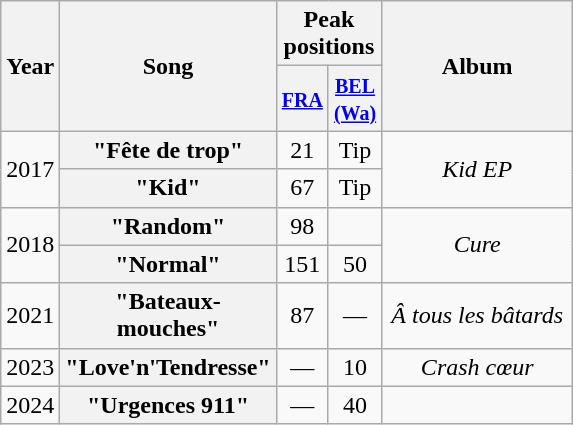<table class="wikitable plainrowheaders" style="text-align:center">
<tr>
<th rowspan="2" width="10">Year</th>
<th rowspan="2" width="120">Song</th>
<th colspan="2" width="30">Peak positions</th>
<th rowspan="2" width="120">Album</th>
</tr>
<tr>
<th width="20"><small><a href='#'>FRA</a></small><br></th>
<th width="20"><small><a href='#'>BEL<br>(Wa)</a></small><br></th>
</tr>
<tr>
<td rowspan="2">2017</td>
<th scope="row">"Fête de trop"</th>
<td align="center">21</td>
<td>Tip</td>
<td rowspan="2"><em>Kid EP</em></td>
</tr>
<tr>
<th scope="row">"Kid"</th>
<td>67</td>
<td>Tip</td>
</tr>
<tr>
<td rowspan=2>2018</td>
<th scope="row">"Random"</th>
<td>98</td>
<td></td>
<td rowspan=2><em>Cure</em></td>
</tr>
<tr>
<th scope="row">"Normal"</th>
<td>151</td>
<td>50</td>
</tr>
<tr>
<td>2021</td>
<th scope="row">"Bateaux-mouches"</th>
<td>87</td>
<td>—</td>
<td><em>Â tous les bâtards</em></td>
</tr>
<tr>
<td>2023</td>
<th scope="row">"Love'n'Tendresse"</th>
<td>—</td>
<td>10</td>
<td><em>Crash cœur</em></td>
</tr>
<tr>
<td>2024</td>
<th scope="row">"Urgences 911"</th>
<td>—</td>
<td>40</td>
<td></td>
</tr>
</table>
